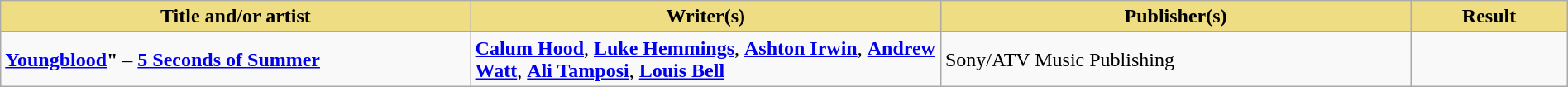<table class="wikitable" width=100%>
<tr>
<th style="width:30%;background:#EEDD82;">Title and/or artist</th>
<th style="width:30%;background:#EEDD82;">Writer(s)</th>
<th style="width:30%;background:#EEDD82;">Publisher(s)</th>
<th style="width:10%;background:#EEDD82;">Result</th>
</tr>
<tr>
<td><strong><a href='#'>Youngblood</a>"</strong> – <strong><a href='#'>5 Seconds of Summer</a></strong></td>
<td><strong><a href='#'>Calum Hood</a></strong>, <strong><a href='#'>Luke Hemmings</a></strong>, <strong><a href='#'>Ashton Irwin</a></strong>, <strong><a href='#'>Andrew Watt</a></strong>, <strong><a href='#'>Ali Tamposi</a></strong>, <strong><a href='#'>Louis Bell</a></strong></td>
<td>Sony/ATV Music Publishing</td>
<td></td>
</tr>
</table>
